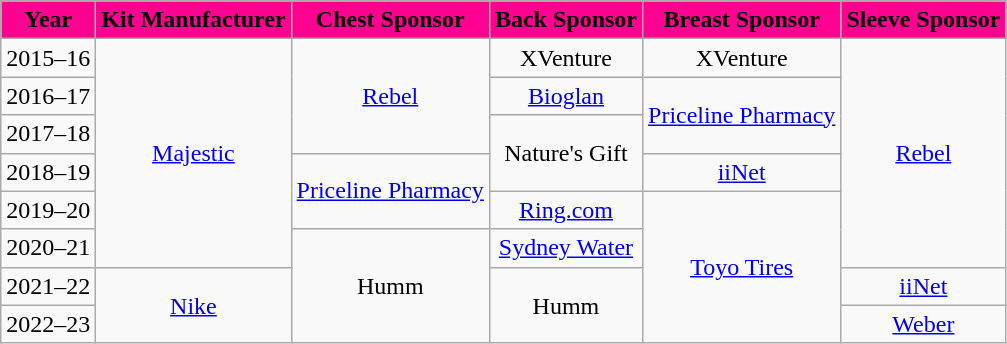<table class="wikitable">
<tr>
<th style="background:#ff0090">Year</th>
<th style="background:#ff0090">Kit Manufacturer</th>
<th style="background:#ff0090">Chest Sponsor</th>
<th style="background:#ff0090">Back Sponsor</th>
<th style="background:#ff0090">Breast Sponsor</th>
<th style="background:#ff0090">Sleeve Sponsor</th>
</tr>
<tr align=center>
<td>2015–16</td>
<td rowspan="6"><a href='#'>Majestic</a></td>
<td rowspan="3"><a href='#'>Rebel</a></td>
<td>XVenture</td>
<td>XVenture</td>
<td rowspan="6"><a href='#'>Rebel</a></td>
</tr>
<tr align=center>
<td>2016–17</td>
<td><a href='#'>Bioglan</a></td>
<td rowspan="2"><a href='#'>Priceline Pharmacy</a></td>
</tr>
<tr align=center>
<td>2017–18</td>
<td rowspan="2">Nature's Gift</td>
</tr>
<tr align=center>
<td>2018–19</td>
<td rowspan="2"><a href='#'>Priceline Pharmacy</a></td>
<td><a href='#'>iiNet</a></td>
</tr>
<tr align=center>
<td>2019–20</td>
<td><a href='#'>Ring.com</a></td>
<td rowspan="4"><a href='#'>Toyo Tires</a></td>
</tr>
<tr align=center>
<td>2020–21</td>
<td rowspan="3">Humm</td>
<td><a href='#'>Sydney Water</a></td>
</tr>
<tr align=center>
<td>2021–22</td>
<td rowspan="2"><a href='#'>Nike</a></td>
<td rowspan="2">Humm</td>
<td><a href='#'>iiNet</a></td>
</tr>
<tr align=center>
<td>2022–23</td>
<td><a href='#'>Weber</a></td>
</tr>
</table>
